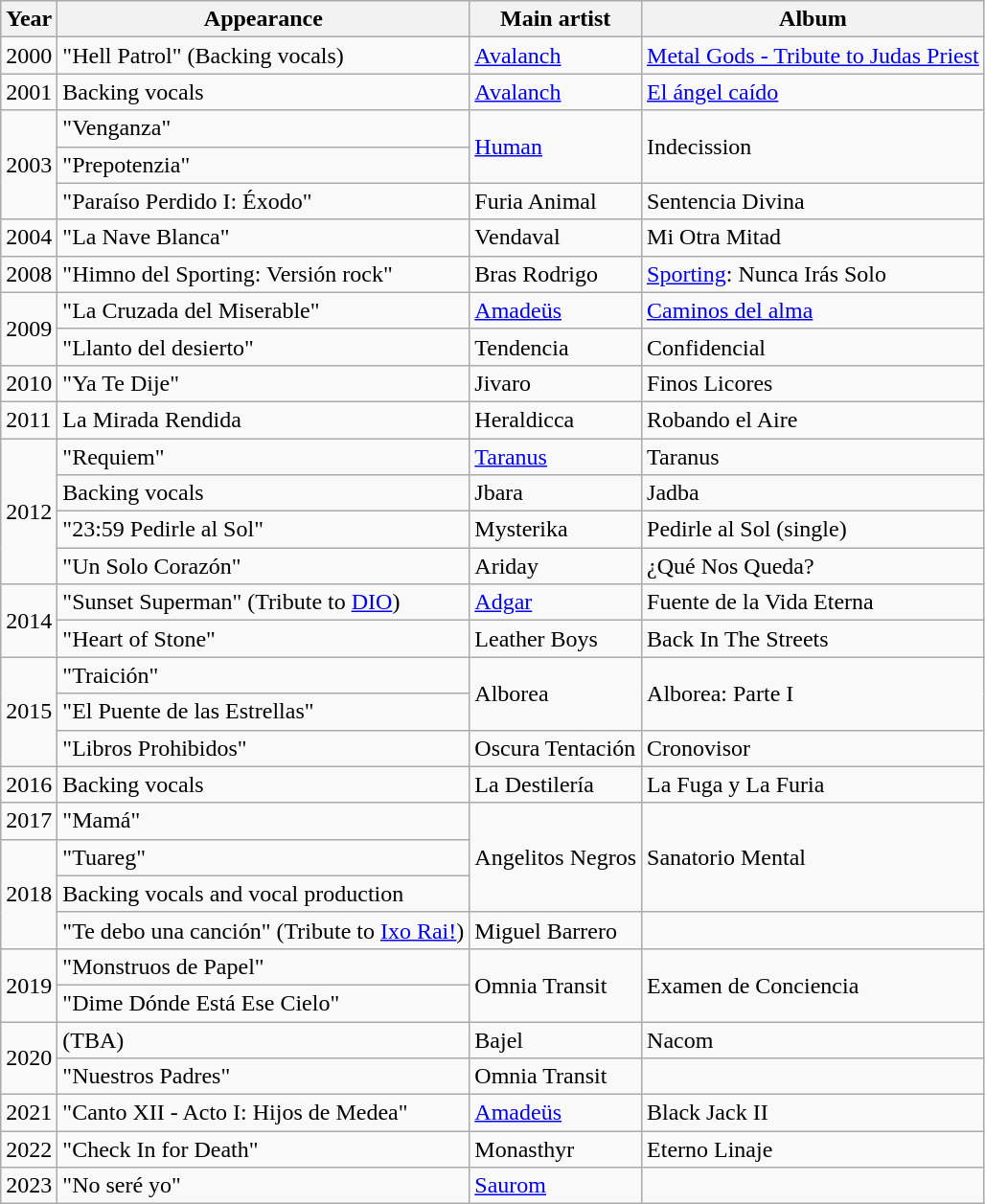<table class="wikitable">
<tr>
<th>Year</th>
<th>Appearance</th>
<th>Main artist</th>
<th>Album</th>
</tr>
<tr>
<td>2000</td>
<td>"Hell Patrol" (Backing vocals)</td>
<td><a href='#'>Avalanch</a></td>
<td><a href='#'>Metal Gods - Tribute to Judas Priest</a></td>
</tr>
<tr>
<td>2001</td>
<td>Backing vocals</td>
<td><a href='#'>Avalanch</a></td>
<td><a href='#'>El ángel caído</a></td>
</tr>
<tr>
<td rowspan="3">2003</td>
<td>"Venganza"</td>
<td rowspan="2"><a href='#'>Human</a></td>
<td rowspan="2">Indecission</td>
</tr>
<tr>
<td>"Prepotenzia"</td>
</tr>
<tr>
<td>"Paraíso Perdido I: Éxodo"</td>
<td>Furia Animal</td>
<td>Sentencia Divina</td>
</tr>
<tr>
<td>2004</td>
<td>"La Nave Blanca"</td>
<td>Vendaval</td>
<td>Mi Otra Mitad</td>
</tr>
<tr>
<td>2008</td>
<td>"Himno del Sporting: Versión rock"</td>
<td>Bras Rodrigo</td>
<td><a href='#'>Sporting</a>: Nunca Irás Solo</td>
</tr>
<tr>
<td rowspan="2">2009</td>
<td>"La Cruzada del Miserable"</td>
<td><a href='#'>Amadeüs</a></td>
<td><a href='#'>Caminos del alma</a></td>
</tr>
<tr>
<td>"Llanto del desierto"</td>
<td>Tendencia</td>
<td>Confidencial</td>
</tr>
<tr>
<td>2010</td>
<td>"Ya Te Dije"</td>
<td>Jivaro</td>
<td>Finos Licores</td>
</tr>
<tr>
<td>2011</td>
<td>La Mirada Rendida</td>
<td>Heraldicca</td>
<td>Robando el Aire</td>
</tr>
<tr>
<td rowspan="4">2012</td>
<td>"Requiem"</td>
<td><a href='#'>Taranus</a></td>
<td>Taranus</td>
</tr>
<tr>
<td>Backing vocals</td>
<td>Jbara</td>
<td>Jadba</td>
</tr>
<tr>
<td>"23:59 Pedirle al Sol"</td>
<td>Mysterika</td>
<td>Pedirle al Sol (single)</td>
</tr>
<tr>
<td>"Un Solo Corazón"</td>
<td>Ariday</td>
<td>¿Qué Nos Queda?</td>
</tr>
<tr>
<td rowspan="2">2014</td>
<td>"Sunset Superman" (Tribute to <a href='#'>DIO</a>)</td>
<td><a href='#'>Adgar</a></td>
<td>Fuente de la Vida Eterna</td>
</tr>
<tr>
<td>"Heart of Stone"</td>
<td>Leather Boys</td>
<td>Back In The Streets</td>
</tr>
<tr>
<td rowspan="3">2015</td>
<td>"Traición"</td>
<td rowspan="2">Alborea</td>
<td rowspan="2">Alborea: Parte I</td>
</tr>
<tr>
<td>"El Puente de las Estrellas"</td>
</tr>
<tr>
<td>"Libros Prohibidos"</td>
<td>Oscura Tentación</td>
<td>Cronovisor</td>
</tr>
<tr>
<td>2016</td>
<td>Backing vocals</td>
<td>La Destilería</td>
<td>La Fuga y La Furia</td>
</tr>
<tr>
<td>2017</td>
<td>"Mamá"</td>
<td rowspan="3">Angelitos Negros</td>
<td rowspan="3">Sanatorio Mental</td>
</tr>
<tr>
<td rowspan="3">2018</td>
<td>"Tuareg"</td>
</tr>
<tr>
<td>Backing vocals and vocal production</td>
</tr>
<tr>
<td>"Te debo una canción" (Tribute to <a href='#'>Ixo Rai!</a>)</td>
<td>Miguel Barrero</td>
<td></td>
</tr>
<tr>
<td rowspan="2">2019</td>
<td>"Monstruos de Papel"</td>
<td rowspan="2">Omnia Transit</td>
<td rowspan="2">Examen de Conciencia</td>
</tr>
<tr>
<td>"Dime Dónde Está Ese Cielo"</td>
</tr>
<tr>
<td rowspan="2">2020</td>
<td>(TBA)</td>
<td>Bajel</td>
<td>Nacom</td>
</tr>
<tr>
<td>"Nuestros Padres"</td>
<td>Omnia Transit</td>
<td></td>
</tr>
<tr>
<td>2021</td>
<td>"Canto XII - Acto I: Hijos de Medea"</td>
<td><a href='#'>Amadeüs</a></td>
<td>Black Jack II</td>
</tr>
<tr>
<td>2022</td>
<td>"Check In for Death"</td>
<td>Monasthyr</td>
<td>Eterno Linaje</td>
</tr>
<tr>
<td>2023</td>
<td>"No seré yo"</td>
<td><a href='#'>Saurom</a></td>
<td></td>
</tr>
</table>
